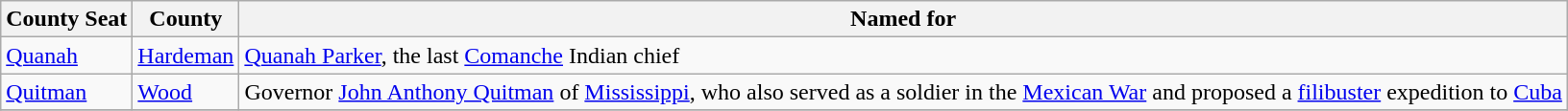<table class="wikitable">
<tr>
<th>County Seat</th>
<th>County</th>
<th>Named for</th>
</tr>
<tr valign="top">
<td><a href='#'>Quanah</a></td>
<td><a href='#'>Hardeman</a></td>
<td><a href='#'>Quanah Parker</a>, the last <a href='#'>Comanche</a> Indian chief</td>
</tr>
<tr>
<td><a href='#'>Quitman</a></td>
<td><a href='#'>Wood</a></td>
<td>Governor <a href='#'>John Anthony Quitman</a> of <a href='#'>Mississippi</a>, who also served as a soldier in the <a href='#'>Mexican War</a> and proposed a <a href='#'>filibuster</a> expedition to <a href='#'>Cuba</a></td>
</tr>
<tr>
</tr>
</table>
